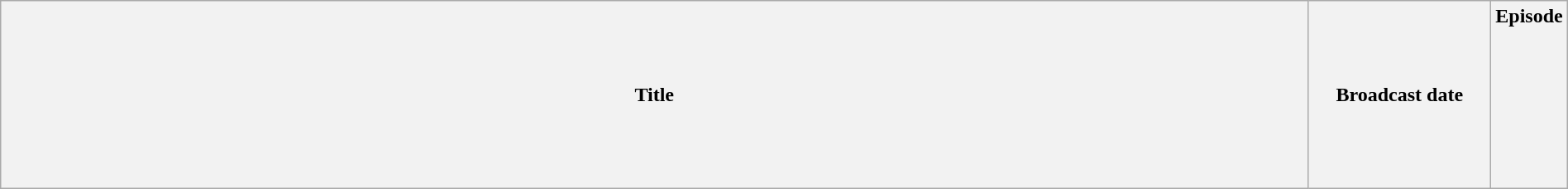<table class="wikitable plainrowheaders" style="width:100%; margin:auto;">
<tr>
<th>Title</th>
<th width="140">Broadcast date</th>
<th width="40">Episode<br><br><br><br><br><br><br><br></th>
</tr>
</table>
